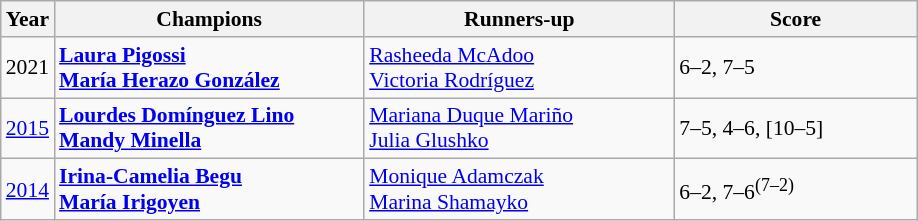<table class="wikitable" style="font-size:90%">
<tr>
<th>Year</th>
<th width="200">Champions</th>
<th width="200">Runners-up</th>
<th width="155">Score</th>
</tr>
<tr>
<td>2021</td>
<td><strong> <a href='#'>Laura Pigossi</a><br> <a href='#'>María Herazo González</a></strong></td>
<td> <a href='#'>Rasheeda McAdoo</a> <br>  <a href='#'>Victoria Rodríguez</a></td>
<td>6–2, 7–5</td>
</tr>
<tr>
<td><a href='#'>2015</a></td>
<td> <strong><a href='#'>Lourdes Domínguez Lino</a></strong> <br>  <strong><a href='#'>Mandy Minella</a></strong></td>
<td> <a href='#'>Mariana Duque Mariño</a> <br>  <a href='#'>Julia Glushko</a></td>
<td>7–5, 4–6, [10–5]</td>
</tr>
<tr>
<td><a href='#'>2014</a></td>
<td> <strong><a href='#'>Irina-Camelia Begu</a></strong> <br>  <strong><a href='#'>María Irigoyen</a></strong></td>
<td> <a href='#'>Monique Adamczak</a> <br>  <a href='#'>Marina Shamayko</a></td>
<td>6–2, 7–6<sup>(7–2)</sup></td>
</tr>
</table>
